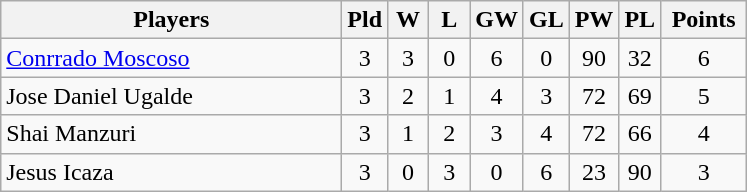<table class=wikitable style="text-align:center">
<tr>
<th width=220>Players</th>
<th width=20>Pld</th>
<th width=20>W</th>
<th width=20>L</th>
<th width=20>GW</th>
<th width=20>GL</th>
<th width=20>PW</th>
<th width=20>PL</th>
<th width=50>Points</th>
</tr>
<tr>
<td align=left> <a href='#'>Conrrado Moscoso</a></td>
<td>3</td>
<td>3</td>
<td>0</td>
<td>6</td>
<td>0</td>
<td>90</td>
<td>32</td>
<td>6</td>
</tr>
<tr>
<td align=left> Jose Daniel Ugalde</td>
<td>3</td>
<td>2</td>
<td>1</td>
<td>4</td>
<td>3</td>
<td>72</td>
<td>69</td>
<td>5</td>
</tr>
<tr>
<td align=left> Shai Manzuri</td>
<td>3</td>
<td>1</td>
<td>2</td>
<td>3</td>
<td>4</td>
<td>72</td>
<td>66</td>
<td>4</td>
</tr>
<tr>
<td align=left> Jesus Icaza</td>
<td>3</td>
<td>0</td>
<td>3</td>
<td>0</td>
<td>6</td>
<td>23</td>
<td>90</td>
<td>3</td>
</tr>
</table>
